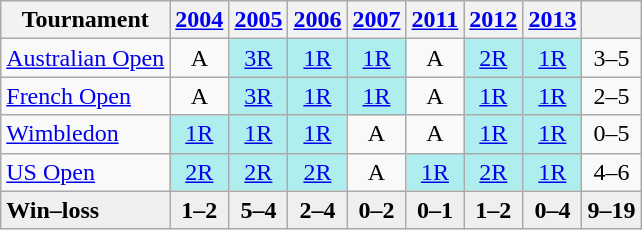<table class="wikitable" style="text-align:center;">
<tr>
<th>Tournament</th>
<th><a href='#'>2004</a></th>
<th><a href='#'>2005</a></th>
<th><a href='#'>2006</a></th>
<th><a href='#'>2007</a></th>
<th><a href='#'>2011</a></th>
<th><a href='#'>2012</a></th>
<th><a href='#'>2013</a></th>
<th></th>
</tr>
<tr>
<td align="left"><a href='#'>Australian Open</a></td>
<td>A</td>
<td bgcolor="afeeee"><a href='#'>3R</a></td>
<td bgcolor="afeeee"><a href='#'>1R</a></td>
<td bgcolor="afeeee"><a href='#'>1R</a></td>
<td>A</td>
<td bgcolor="afeeee"><a href='#'>2R</a></td>
<td bgcolor="afeeee"><a href='#'>1R</a></td>
<td>3–5</td>
</tr>
<tr>
<td align="left"><a href='#'>French Open</a></td>
<td>A</td>
<td bgcolor="afeeee"><a href='#'>3R</a></td>
<td bgcolor="afeeee"><a href='#'>1R</a></td>
<td bgcolor="afeeee"><a href='#'>1R</a></td>
<td>A</td>
<td bgcolor="afeeee"><a href='#'>1R</a></td>
<td bgcolor="afeeee"><a href='#'>1R</a></td>
<td>2–5</td>
</tr>
<tr>
<td align="left"><a href='#'>Wimbledon</a></td>
<td bgcolor="afeeee"><a href='#'>1R</a></td>
<td bgcolor="afeeee"><a href='#'>1R</a></td>
<td bgcolor="afeeee"><a href='#'>1R</a></td>
<td>A</td>
<td>A</td>
<td bgcolor="afeeee"><a href='#'>1R</a></td>
<td bgcolor="afeeee"><a href='#'>1R</a></td>
<td>0–5</td>
</tr>
<tr>
<td align="left"><a href='#'>US Open</a></td>
<td bgcolor="afeeee"><a href='#'>2R</a></td>
<td bgcolor="afeeee"><a href='#'>2R</a></td>
<td bgcolor="afeeee"><a href='#'>2R</a></td>
<td>A</td>
<td bgcolor="afeeee"><a href='#'>1R</a></td>
<td bgcolor="afeeee"><a href='#'>2R</a></td>
<td bgcolor="afeeee"><a href='#'>1R</a></td>
<td>4–6</td>
</tr>
<tr style="background:#efefef; font-weight:bold;">
<td style="text-align:left">Win–loss</td>
<td>1–2</td>
<td>5–4</td>
<td>2–4</td>
<td>0–2</td>
<td>0–1</td>
<td>1–2</td>
<td>0–4</td>
<td>9–19</td>
</tr>
</table>
